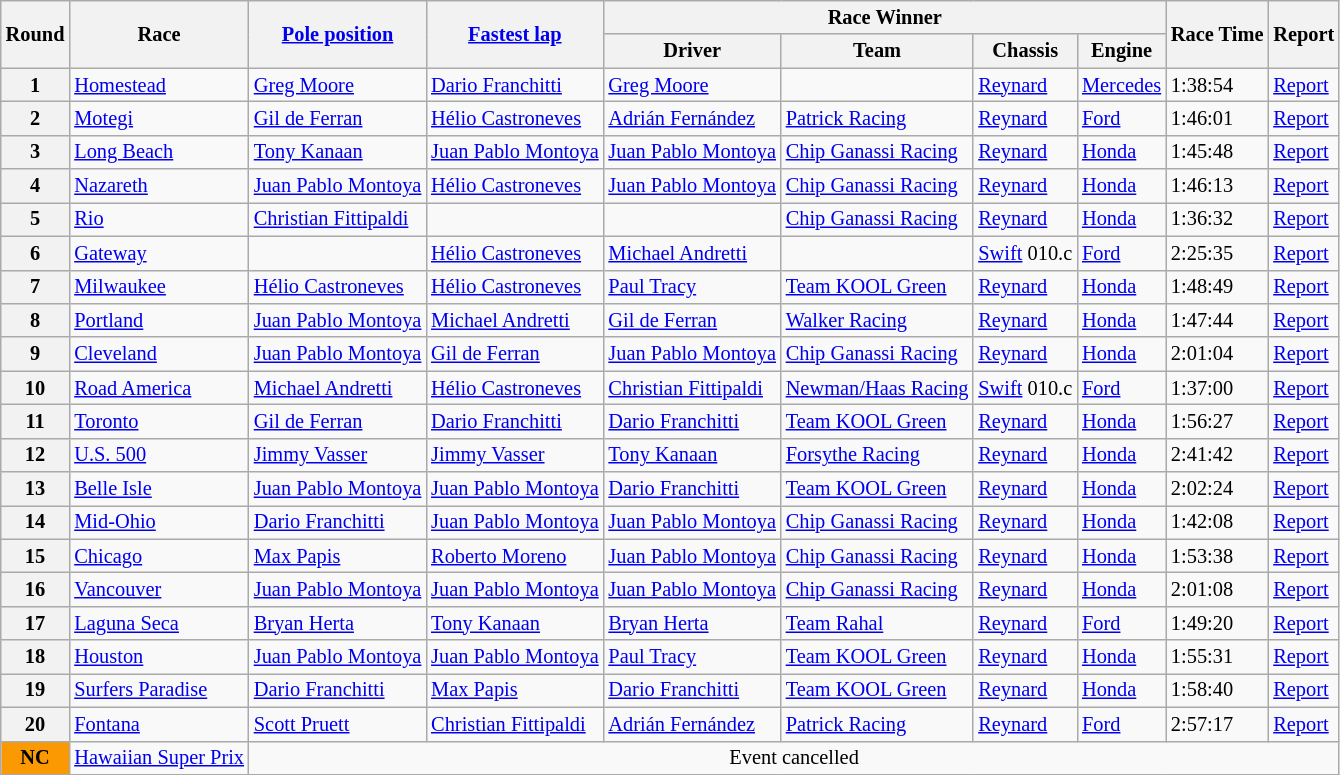<table class="wikitable" style="font-size: 85%;">
<tr>
<th rowspan=2>Round</th>
<th rowspan=2>Race</th>
<th rowspan=2><a href='#'>Pole position</a></th>
<th rowspan=2><a href='#'>Fastest lap</a></th>
<th colspan=4>Race Winner</th>
<th rowspan="2">Race Time</th>
<th rowspan=2>Report</th>
</tr>
<tr>
<th>Driver</th>
<th>Team</th>
<th>Chassis</th>
<th>Engine</th>
</tr>
<tr>
<th>1</th>
<td> <a href='#'>Homestead</a></td>
<td> <a href='#'>Greg Moore</a></td>
<td> <a href='#'>Dario Franchitti</a></td>
<td> <a href='#'>Greg Moore</a></td>
<td></td>
<td><a href='#'>Reynard</a></td>
<td><a href='#'>Mercedes</a></td>
<td>1:38:54</td>
<td><a href='#'>Report</a></td>
</tr>
<tr>
<th>2</th>
<td> <a href='#'>Motegi</a></td>
<td> <a href='#'>Gil de Ferran</a></td>
<td> <a href='#'>Hélio Castroneves</a></td>
<td> <a href='#'>Adrián Fernández</a></td>
<td><a href='#'>Patrick Racing</a></td>
<td><a href='#'>Reynard</a></td>
<td><a href='#'>Ford</a></td>
<td>1:46:01</td>
<td><a href='#'>Report</a></td>
</tr>
<tr>
<th>3</th>
<td> <a href='#'>Long Beach</a></td>
<td> <a href='#'>Tony Kanaan</a></td>
<td> <a href='#'>Juan Pablo Montoya</a></td>
<td> <a href='#'>Juan Pablo Montoya</a></td>
<td><a href='#'>Chip Ganassi Racing</a></td>
<td><a href='#'>Reynard</a></td>
<td><a href='#'>Honda</a></td>
<td>1:45:48</td>
<td><a href='#'>Report</a></td>
</tr>
<tr>
<th>4</th>
<td> <a href='#'>Nazareth</a></td>
<td> <a href='#'>Juan Pablo Montoya</a></td>
<td> <a href='#'>Hélio Castroneves</a></td>
<td> <a href='#'>Juan Pablo Montoya</a></td>
<td><a href='#'>Chip Ganassi Racing</a></td>
<td><a href='#'>Reynard</a></td>
<td><a href='#'>Honda</a></td>
<td>1:46:13</td>
<td><a href='#'>Report</a></td>
</tr>
<tr>
<th>5</th>
<td> <a href='#'>Rio</a></td>
<td> <a href='#'>Christian Fittipaldi</a></td>
<td></td>
<td></td>
<td><a href='#'>Chip Ganassi Racing</a></td>
<td><a href='#'>Reynard</a></td>
<td><a href='#'>Honda</a></td>
<td>1:36:32</td>
<td><a href='#'>Report</a></td>
</tr>
<tr>
<th>6</th>
<td> <a href='#'>Gateway</a></td>
<td></td>
<td> <a href='#'>Hélio Castroneves</a></td>
<td> <a href='#'>Michael Andretti</a></td>
<td></td>
<td><a href='#'>Swift</a> 010.c</td>
<td><a href='#'>Ford</a></td>
<td>2:25:35</td>
<td><a href='#'>Report</a></td>
</tr>
<tr>
<th>7</th>
<td> <a href='#'>Milwaukee</a></td>
<td> <a href='#'>Hélio Castroneves</a></td>
<td> <a href='#'>Hélio Castroneves</a></td>
<td> <a href='#'>Paul Tracy</a></td>
<td><a href='#'>Team KOOL Green</a></td>
<td><a href='#'>Reynard</a></td>
<td><a href='#'>Honda</a></td>
<td>1:48:49</td>
<td><a href='#'>Report</a></td>
</tr>
<tr>
<th>8</th>
<td> <a href='#'>Portland</a></td>
<td> <a href='#'>Juan Pablo Montoya</a></td>
<td> <a href='#'>Michael Andretti</a></td>
<td> <a href='#'>Gil de Ferran</a></td>
<td><a href='#'>Walker Racing</a></td>
<td><a href='#'>Reynard</a></td>
<td><a href='#'>Honda</a></td>
<td>1:47:44</td>
<td><a href='#'>Report</a></td>
</tr>
<tr>
<th>9</th>
<td> <a href='#'>Cleveland</a></td>
<td> <a href='#'>Juan Pablo Montoya</a></td>
<td> <a href='#'>Gil de Ferran</a></td>
<td> <a href='#'>Juan Pablo Montoya</a></td>
<td><a href='#'>Chip Ganassi Racing</a></td>
<td><a href='#'>Reynard</a></td>
<td><a href='#'>Honda</a></td>
<td>2:01:04</td>
<td><a href='#'>Report</a></td>
</tr>
<tr>
<th>10</th>
<td> <a href='#'>Road America</a></td>
<td> <a href='#'>Michael Andretti</a></td>
<td> <a href='#'>Hélio Castroneves</a></td>
<td> <a href='#'>Christian Fittipaldi</a></td>
<td><a href='#'>Newman/Haas Racing</a></td>
<td><a href='#'>Swift</a> 010.c</td>
<td><a href='#'>Ford</a></td>
<td>1:37:00</td>
<td><a href='#'>Report</a></td>
</tr>
<tr>
<th>11</th>
<td> <a href='#'>Toronto</a></td>
<td> <a href='#'>Gil de Ferran</a></td>
<td> <a href='#'>Dario Franchitti</a></td>
<td> <a href='#'>Dario Franchitti</a></td>
<td><a href='#'>Team KOOL Green</a></td>
<td><a href='#'>Reynard</a></td>
<td><a href='#'>Honda</a></td>
<td>1:56:27</td>
<td><a href='#'>Report</a></td>
</tr>
<tr>
<th>12</th>
<td> <a href='#'>U.S. 500</a></td>
<td> <a href='#'>Jimmy Vasser</a></td>
<td> <a href='#'>Jimmy Vasser</a></td>
<td> <a href='#'>Tony Kanaan</a></td>
<td><a href='#'>Forsythe Racing</a></td>
<td><a href='#'>Reynard</a></td>
<td><a href='#'>Honda</a></td>
<td>2:41:42</td>
<td><a href='#'>Report</a></td>
</tr>
<tr>
<th>13</th>
<td> <a href='#'>Belle Isle</a></td>
<td> <a href='#'>Juan Pablo Montoya</a></td>
<td> <a href='#'>Juan Pablo Montoya</a></td>
<td> <a href='#'>Dario Franchitti</a></td>
<td><a href='#'>Team KOOL Green</a></td>
<td><a href='#'>Reynard</a></td>
<td><a href='#'>Honda</a></td>
<td>2:02:24</td>
<td><a href='#'>Report</a></td>
</tr>
<tr>
<th>14</th>
<td> <a href='#'>Mid-Ohio</a></td>
<td> <a href='#'>Dario Franchitti</a></td>
<td> <a href='#'>Juan Pablo Montoya</a></td>
<td> <a href='#'>Juan Pablo Montoya</a></td>
<td><a href='#'>Chip Ganassi Racing</a></td>
<td><a href='#'>Reynard</a></td>
<td><a href='#'>Honda</a></td>
<td>1:42:08</td>
<td><a href='#'>Report</a></td>
</tr>
<tr>
<th>15</th>
<td> <a href='#'>Chicago</a></td>
<td> <a href='#'>Max Papis</a></td>
<td> <a href='#'>Roberto Moreno</a></td>
<td> <a href='#'>Juan Pablo Montoya</a></td>
<td><a href='#'>Chip Ganassi Racing</a></td>
<td><a href='#'>Reynard</a></td>
<td><a href='#'>Honda</a></td>
<td>1:53:38</td>
<td><a href='#'>Report</a></td>
</tr>
<tr>
<th>16</th>
<td> <a href='#'>Vancouver</a></td>
<td> <a href='#'>Juan Pablo Montoya</a></td>
<td> <a href='#'>Juan Pablo Montoya</a></td>
<td> <a href='#'>Juan Pablo Montoya</a></td>
<td><a href='#'>Chip Ganassi Racing</a></td>
<td><a href='#'>Reynard</a></td>
<td><a href='#'>Honda</a></td>
<td>2:01:08</td>
<td><a href='#'>Report</a></td>
</tr>
<tr>
<th>17</th>
<td> <a href='#'>Laguna Seca</a></td>
<td> <a href='#'>Bryan Herta</a></td>
<td> <a href='#'>Tony Kanaan</a></td>
<td> <a href='#'>Bryan Herta</a></td>
<td><a href='#'>Team Rahal</a></td>
<td><a href='#'>Reynard</a></td>
<td><a href='#'>Ford</a></td>
<td>1:49:20</td>
<td><a href='#'>Report</a></td>
</tr>
<tr>
<th>18</th>
<td> <a href='#'>Houston</a></td>
<td> <a href='#'>Juan Pablo Montoya</a></td>
<td> <a href='#'>Juan Pablo Montoya</a></td>
<td> <a href='#'>Paul Tracy</a></td>
<td><a href='#'>Team KOOL Green</a></td>
<td><a href='#'>Reynard</a></td>
<td><a href='#'>Honda</a></td>
<td>1:55:31</td>
<td><a href='#'>Report</a></td>
</tr>
<tr>
<th>19</th>
<td> <a href='#'>Surfers Paradise</a></td>
<td> <a href='#'>Dario Franchitti</a></td>
<td> <a href='#'>Max Papis</a></td>
<td> <a href='#'>Dario Franchitti</a></td>
<td><a href='#'>Team KOOL Green</a></td>
<td><a href='#'>Reynard</a></td>
<td><a href='#'>Honda</a></td>
<td>1:58:40</td>
<td><a href='#'>Report</a></td>
</tr>
<tr>
<th>20</th>
<td> <a href='#'>Fontana</a></td>
<td> <a href='#'>Scott Pruett</a></td>
<td> <a href='#'>Christian Fittipaldi</a></td>
<td> <a href='#'>Adrián Fernández</a></td>
<td><a href='#'>Patrick Racing</a></td>
<td><a href='#'>Reynard</a></td>
<td><a href='#'>Ford</a></td>
<td>2:57:17</td>
<td><a href='#'>Report</a></td>
</tr>
<tr>
<td style="background:#FB9902;" align=center><strong>NC</strong></td>
<td> <a href='#'>Hawaiian Super Prix</a></td>
<td colspan="10" align="center">Event cancelled</td>
</tr>
</table>
